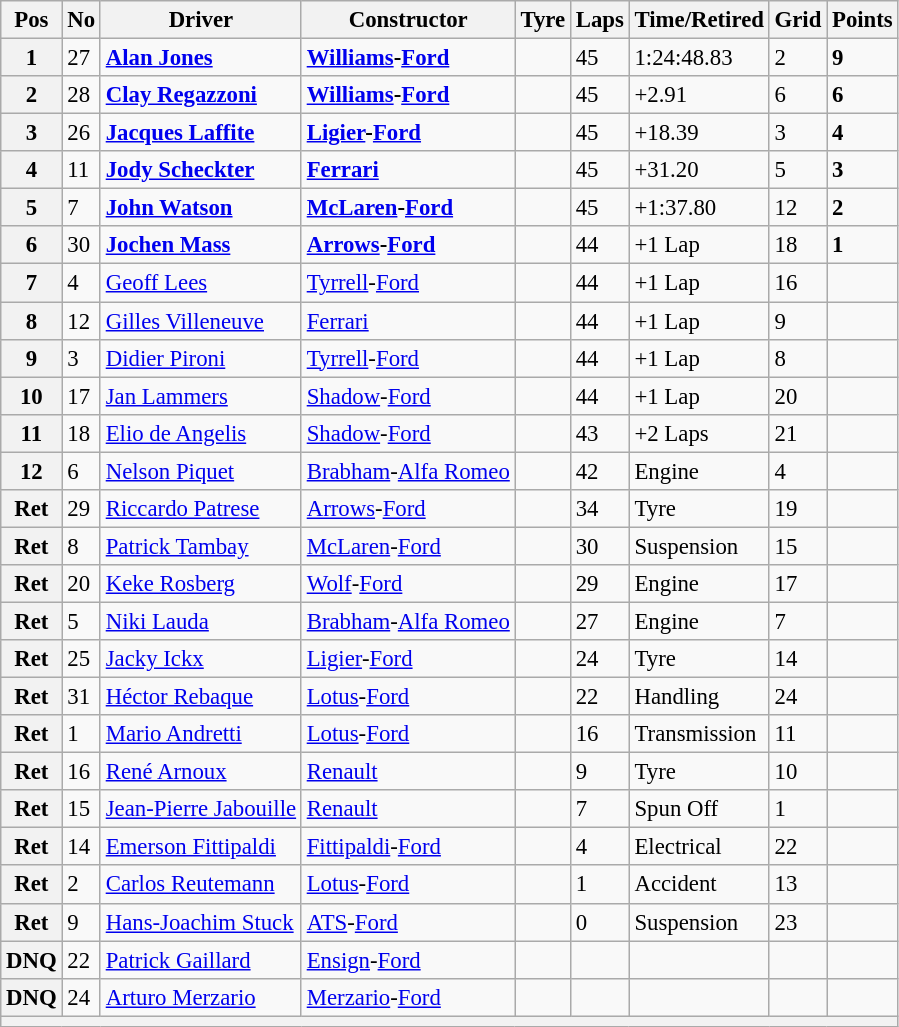<table class="wikitable" style="font-size: 95%;">
<tr>
<th>Pos</th>
<th>No</th>
<th>Driver</th>
<th>Constructor</th>
<th>Tyre</th>
<th>Laps</th>
<th>Time/Retired</th>
<th>Grid</th>
<th>Points</th>
</tr>
<tr>
<th>1</th>
<td>27</td>
<td> <strong><a href='#'>Alan Jones</a></strong></td>
<td><strong><a href='#'>Williams</a>-<a href='#'>Ford</a></strong></td>
<td></td>
<td>45</td>
<td>1:24:48.83</td>
<td>2</td>
<td><strong>9</strong></td>
</tr>
<tr>
<th>2</th>
<td>28</td>
<td> <strong><a href='#'>Clay Regazzoni</a></strong></td>
<td><strong><a href='#'>Williams</a>-<a href='#'>Ford</a></strong></td>
<td></td>
<td>45</td>
<td>+2.91</td>
<td>6</td>
<td><strong>6</strong></td>
</tr>
<tr>
<th>3</th>
<td>26</td>
<td> <strong><a href='#'>Jacques Laffite</a></strong></td>
<td><strong><a href='#'>Ligier</a>-<a href='#'>Ford</a></strong></td>
<td></td>
<td>45</td>
<td>+18.39</td>
<td>3</td>
<td><strong>4</strong></td>
</tr>
<tr>
<th>4</th>
<td>11</td>
<td> <strong><a href='#'>Jody Scheckter</a></strong></td>
<td><strong><a href='#'>Ferrari</a></strong></td>
<td></td>
<td>45</td>
<td>+31.20</td>
<td>5</td>
<td><strong>3</strong></td>
</tr>
<tr>
<th>5</th>
<td>7</td>
<td> <strong><a href='#'>John Watson</a></strong></td>
<td><strong><a href='#'>McLaren</a>-<a href='#'>Ford</a></strong></td>
<td></td>
<td>45</td>
<td>+1:37.80</td>
<td>12</td>
<td><strong>2</strong></td>
</tr>
<tr>
<th>6</th>
<td>30</td>
<td> <strong><a href='#'>Jochen Mass</a></strong></td>
<td><strong><a href='#'>Arrows</a>-<a href='#'>Ford</a></strong></td>
<td></td>
<td>44</td>
<td>+1 Lap</td>
<td>18</td>
<td><strong>1</strong></td>
</tr>
<tr>
<th>7</th>
<td>4</td>
<td> <a href='#'>Geoff Lees</a></td>
<td><a href='#'>Tyrrell</a>-<a href='#'>Ford</a></td>
<td></td>
<td>44</td>
<td>+1 Lap</td>
<td>16</td>
<td></td>
</tr>
<tr>
<th>8</th>
<td>12</td>
<td> <a href='#'>Gilles Villeneuve</a></td>
<td><a href='#'>Ferrari</a></td>
<td></td>
<td>44</td>
<td>+1 Lap</td>
<td>9</td>
<td></td>
</tr>
<tr>
<th>9</th>
<td>3</td>
<td> <a href='#'>Didier Pironi</a></td>
<td><a href='#'>Tyrrell</a>-<a href='#'>Ford</a></td>
<td></td>
<td>44</td>
<td>+1 Lap</td>
<td>8</td>
<td></td>
</tr>
<tr>
<th>10</th>
<td>17</td>
<td> <a href='#'>Jan Lammers</a></td>
<td><a href='#'>Shadow</a>-<a href='#'>Ford</a></td>
<td></td>
<td>44</td>
<td>+1 Lap</td>
<td>20</td>
<td></td>
</tr>
<tr>
<th>11</th>
<td>18</td>
<td> <a href='#'>Elio de Angelis</a></td>
<td><a href='#'>Shadow</a>-<a href='#'>Ford</a></td>
<td></td>
<td>43</td>
<td>+2 Laps</td>
<td>21</td>
<td></td>
</tr>
<tr>
<th>12</th>
<td>6</td>
<td> <a href='#'>Nelson Piquet</a></td>
<td><a href='#'>Brabham</a>-<a href='#'>Alfa Romeo</a></td>
<td></td>
<td>42</td>
<td>Engine</td>
<td>4</td>
<td></td>
</tr>
<tr>
<th>Ret</th>
<td>29</td>
<td> <a href='#'>Riccardo Patrese</a></td>
<td><a href='#'>Arrows</a>-<a href='#'>Ford</a></td>
<td></td>
<td>34</td>
<td>Tyre</td>
<td>19</td>
<td></td>
</tr>
<tr>
<th>Ret</th>
<td>8</td>
<td> <a href='#'>Patrick Tambay</a></td>
<td><a href='#'>McLaren</a>-<a href='#'>Ford</a></td>
<td></td>
<td>30</td>
<td>Suspension</td>
<td>15</td>
<td></td>
</tr>
<tr>
<th>Ret</th>
<td>20</td>
<td> <a href='#'>Keke Rosberg</a></td>
<td><a href='#'>Wolf</a>-<a href='#'>Ford</a></td>
<td></td>
<td>29</td>
<td>Engine</td>
<td>17</td>
<td></td>
</tr>
<tr>
<th>Ret</th>
<td>5</td>
<td> <a href='#'>Niki Lauda</a></td>
<td><a href='#'>Brabham</a>-<a href='#'>Alfa Romeo</a></td>
<td></td>
<td>27</td>
<td>Engine</td>
<td>7</td>
<td></td>
</tr>
<tr>
<th>Ret</th>
<td>25</td>
<td> <a href='#'>Jacky Ickx</a></td>
<td><a href='#'>Ligier</a>-<a href='#'>Ford</a></td>
<td></td>
<td>24</td>
<td>Tyre</td>
<td>14</td>
<td></td>
</tr>
<tr>
<th>Ret</th>
<td>31</td>
<td> <a href='#'>Héctor Rebaque</a></td>
<td><a href='#'>Lotus</a>-<a href='#'>Ford</a></td>
<td></td>
<td>22</td>
<td>Handling</td>
<td>24</td>
<td></td>
</tr>
<tr>
<th>Ret</th>
<td>1</td>
<td> <a href='#'>Mario Andretti</a></td>
<td><a href='#'>Lotus</a>-<a href='#'>Ford</a></td>
<td></td>
<td>16</td>
<td>Transmission</td>
<td>11</td>
<td></td>
</tr>
<tr>
<th>Ret</th>
<td>16</td>
<td> <a href='#'>René Arnoux</a></td>
<td><a href='#'>Renault</a></td>
<td></td>
<td>9</td>
<td>Tyre</td>
<td>10</td>
<td></td>
</tr>
<tr>
<th>Ret</th>
<td>15</td>
<td> <a href='#'>Jean-Pierre Jabouille</a></td>
<td><a href='#'>Renault</a></td>
<td></td>
<td>7</td>
<td>Spun Off</td>
<td>1</td>
<td></td>
</tr>
<tr>
<th>Ret</th>
<td>14</td>
<td> <a href='#'>Emerson Fittipaldi</a></td>
<td><a href='#'>Fittipaldi</a>-<a href='#'>Ford</a></td>
<td></td>
<td>4</td>
<td>Electrical</td>
<td>22</td>
<td></td>
</tr>
<tr>
<th>Ret</th>
<td>2</td>
<td> <a href='#'>Carlos Reutemann</a></td>
<td><a href='#'>Lotus</a>-<a href='#'>Ford</a></td>
<td></td>
<td>1</td>
<td>Accident</td>
<td>13</td>
<td></td>
</tr>
<tr>
<th>Ret</th>
<td>9</td>
<td> <a href='#'>Hans-Joachim Stuck</a></td>
<td><a href='#'>ATS</a>-<a href='#'>Ford</a></td>
<td></td>
<td>0</td>
<td>Suspension</td>
<td>23</td>
<td></td>
</tr>
<tr>
<th>DNQ</th>
<td>22</td>
<td> <a href='#'>Patrick Gaillard</a></td>
<td><a href='#'>Ensign</a>-<a href='#'>Ford</a></td>
<td></td>
<td></td>
<td></td>
<td></td>
<td></td>
</tr>
<tr>
<th>DNQ</th>
<td>24</td>
<td> <a href='#'>Arturo Merzario</a></td>
<td><a href='#'>Merzario</a>-<a href='#'>Ford</a></td>
<td></td>
<td></td>
<td></td>
<td></td>
<td></td>
</tr>
<tr>
<th colspan="9"></th>
</tr>
</table>
